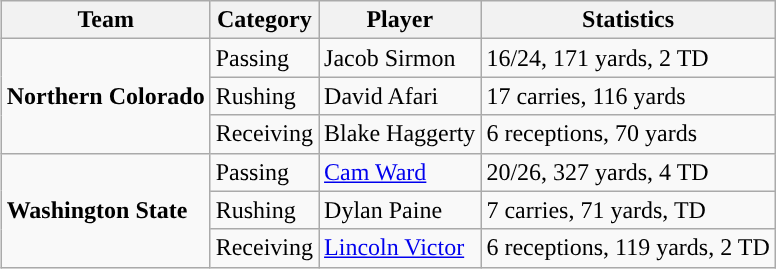<table class="wikitable" style="float: right;">
<tr>
<th>Team</th>
<th>Category</th>
<th>Player</th>
<th>Statistics</th>
</tr>
<tr>
<td rowspan=3><strong>Northern Colorado</strong></td>
<td>Passing</td>
<td>Jacob Sirmon</td>
<td>16/24, 171 yards, 2 TD</td>
</tr>
<tr>
<td>Rushing</td>
<td>David Afari</td>
<td>17 carries, 116 yards</td>
</tr>
<tr>
<td>Receiving</td>
<td>Blake Haggerty</td>
<td>6 receptions, 70 yards</td>
</tr>
<tr>
<td rowspan=3><strong>Washington State</strong></td>
<td>Passing</td>
<td><a href='#'>Cam Ward</a></td>
<td>20/26, 327 yards, 4 TD</td>
</tr>
<tr>
<td>Rushing</td>
<td>Dylan Paine</td>
<td>7 carries, 71 yards, TD</td>
</tr>
<tr>
<td>Receiving</td>
<td><a href='#'>Lincoln Victor</a></td>
<td>6 receptions, 119 yards, 2 TD</td>
</tr>
</table>
